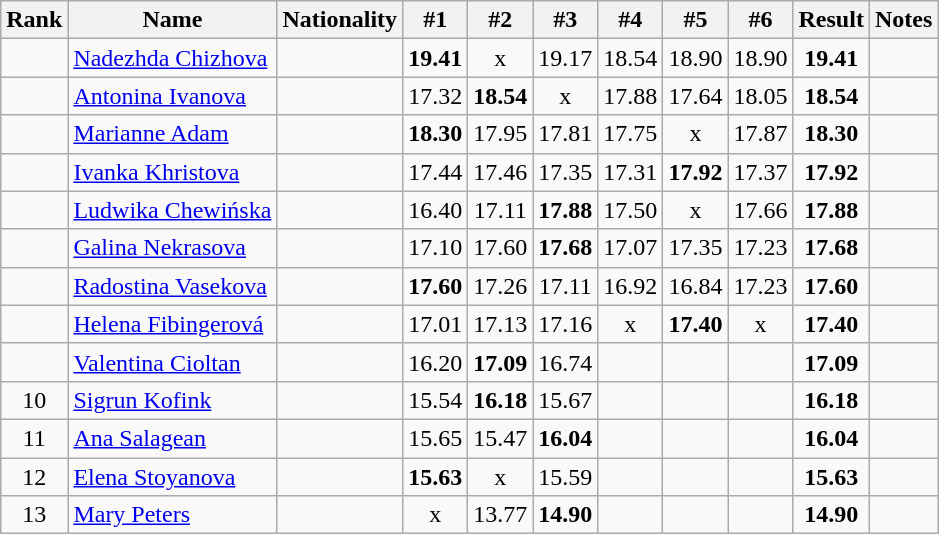<table class="wikitable sortable" style="text-align:center">
<tr>
<th>Rank</th>
<th>Name</th>
<th>Nationality</th>
<th>#1</th>
<th>#2</th>
<th>#3</th>
<th>#4</th>
<th>#5</th>
<th>#6</th>
<th>Result</th>
<th>Notes</th>
</tr>
<tr>
<td></td>
<td align="left"><a href='#'>Nadezhda Chizhova</a></td>
<td align=left></td>
<td><strong>19.41</strong></td>
<td>x</td>
<td>19.17</td>
<td>18.54</td>
<td>18.90</td>
<td>18.90</td>
<td><strong>19.41</strong></td>
<td></td>
</tr>
<tr>
<td></td>
<td align="left"><a href='#'>Antonina Ivanova</a></td>
<td align=left></td>
<td>17.32</td>
<td><strong>18.54</strong></td>
<td>x</td>
<td>17.88</td>
<td>17.64</td>
<td>18.05</td>
<td><strong>18.54</strong></td>
<td></td>
</tr>
<tr>
<td></td>
<td align="left"><a href='#'>Marianne Adam</a></td>
<td align=left></td>
<td><strong>18.30</strong></td>
<td>17.95</td>
<td>17.81</td>
<td>17.75</td>
<td>x</td>
<td>17.87</td>
<td><strong>18.30</strong></td>
<td></td>
</tr>
<tr>
<td></td>
<td align="left"><a href='#'>Ivanka Khristova</a></td>
<td align=left></td>
<td>17.44</td>
<td>17.46</td>
<td>17.35</td>
<td>17.31</td>
<td><strong>17.92</strong></td>
<td>17.37</td>
<td><strong>17.92</strong></td>
<td></td>
</tr>
<tr>
<td></td>
<td align="left"><a href='#'>Ludwika Chewińska</a></td>
<td align=left></td>
<td>16.40</td>
<td>17.11</td>
<td><strong>17.88</strong></td>
<td>17.50</td>
<td>x</td>
<td>17.66</td>
<td><strong>17.88</strong></td>
<td></td>
</tr>
<tr>
<td></td>
<td align="left"><a href='#'>Galina Nekrasova</a></td>
<td align=left></td>
<td>17.10</td>
<td>17.60</td>
<td><strong>17.68</strong></td>
<td>17.07</td>
<td>17.35</td>
<td>17.23</td>
<td><strong>17.68</strong></td>
<td></td>
</tr>
<tr>
<td></td>
<td align="left"><a href='#'>Radostina Vasekova</a></td>
<td align=left></td>
<td><strong>17.60</strong></td>
<td>17.26</td>
<td>17.11</td>
<td>16.92</td>
<td>16.84</td>
<td>17.23</td>
<td><strong>17.60</strong></td>
<td></td>
</tr>
<tr>
<td></td>
<td align="left"><a href='#'>Helena Fibingerová</a></td>
<td align=left></td>
<td>17.01</td>
<td>17.13</td>
<td>17.16</td>
<td>x</td>
<td><strong>17.40</strong></td>
<td>x</td>
<td><strong>17.40</strong></td>
<td></td>
</tr>
<tr>
<td></td>
<td align="left"><a href='#'>Valentina Cioltan</a></td>
<td align=left></td>
<td>16.20</td>
<td><strong>17.09</strong></td>
<td>16.74</td>
<td></td>
<td></td>
<td></td>
<td><strong>17.09</strong></td>
<td></td>
</tr>
<tr>
<td>10</td>
<td align="left"><a href='#'>Sigrun Kofink</a></td>
<td align=left></td>
<td>15.54</td>
<td><strong>16.18</strong></td>
<td>15.67</td>
<td></td>
<td></td>
<td></td>
<td><strong>16.18</strong></td>
<td></td>
</tr>
<tr>
<td>11</td>
<td align="left"><a href='#'>Ana Salagean</a></td>
<td align=left></td>
<td>15.65</td>
<td>15.47</td>
<td><strong>16.04</strong></td>
<td></td>
<td></td>
<td></td>
<td><strong>16.04</strong></td>
<td></td>
</tr>
<tr>
<td>12</td>
<td align="left"><a href='#'>Elena Stoyanova</a></td>
<td align=left></td>
<td><strong>15.63</strong></td>
<td>x</td>
<td>15.59</td>
<td></td>
<td></td>
<td></td>
<td><strong>15.63</strong></td>
<td></td>
</tr>
<tr>
<td>13</td>
<td align="left"><a href='#'>Mary Peters</a></td>
<td align=left></td>
<td>x</td>
<td>13.77</td>
<td><strong>14.90</strong></td>
<td></td>
<td></td>
<td></td>
<td><strong>14.90</strong></td>
<td></td>
</tr>
</table>
